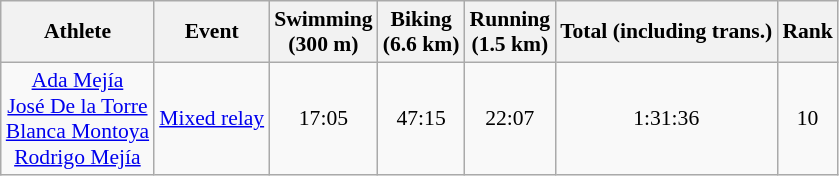<table class=wikitable style=font-size:90%;text-align:center>
<tr>
<th>Athlete</th>
<th>Event</th>
<th>Swimming<br><span>(300 m)</span></th>
<th>Biking<br><span>(6.6 km)</span></th>
<th>Running<br><span>(1.5 km)</span></th>
<th>Total (including trans.)</th>
<th>Rank</th>
</tr>
<tr>
<td><a href='#'>Ada Mejía</a><br><a href='#'>José De la Torre</a><br><a href='#'>Blanca Montoya</a><br><a href='#'>Rodrigo Mejía</a></td>
<td><a href='#'>Mixed relay</a></td>
<td align="center">17:05</td>
<td align="center">47:15</td>
<td align="center">22:07</td>
<td align="center">1:31:36</td>
<td>10</td>
</tr>
</table>
